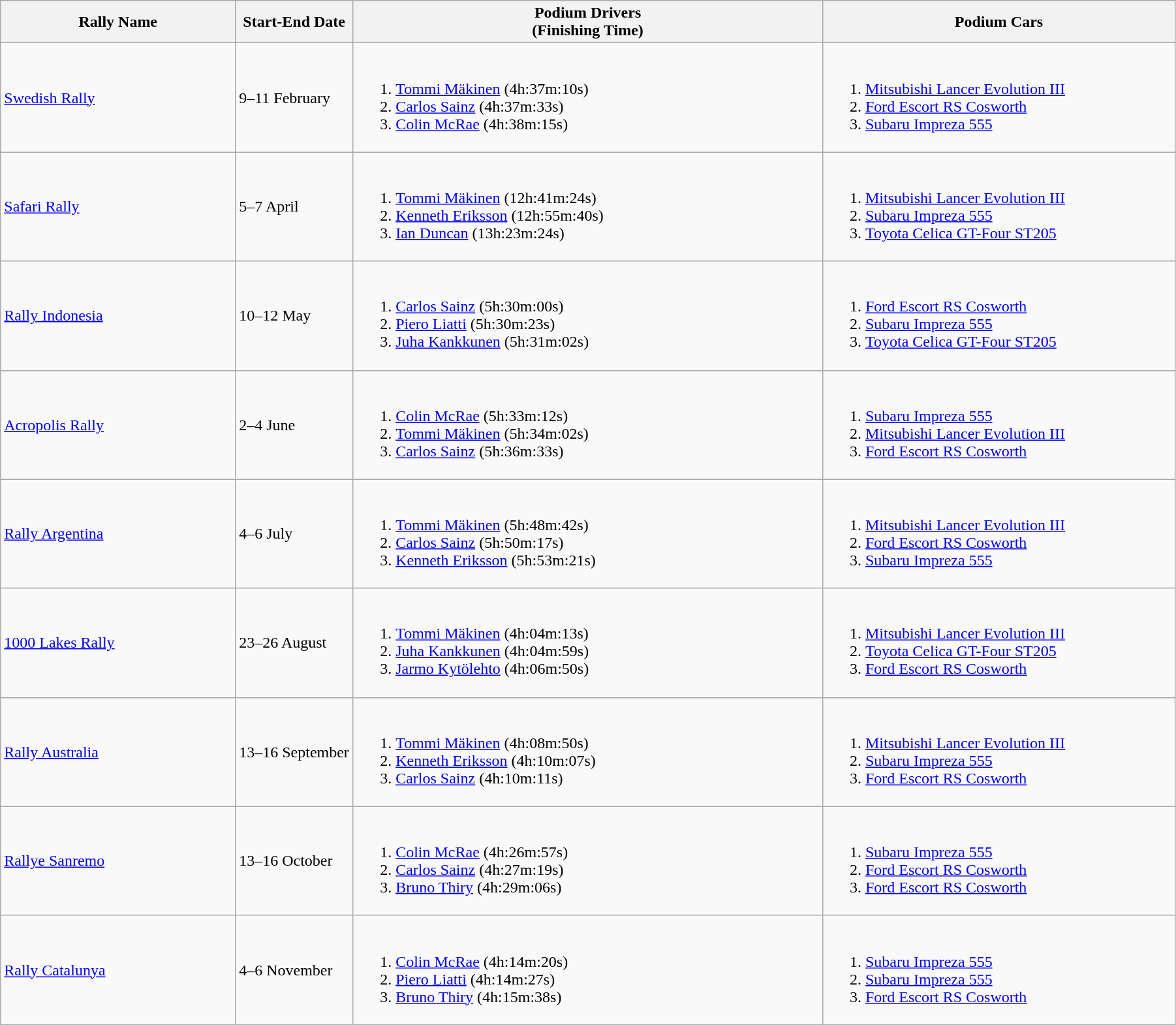<table class="wikitable" width="95%" align=center>
<tr style="background:#efefef;">
<th colspan=1 width=20%>Rally Name</th>
<th colspan=1 width=10%>Start-End Date</th>
<th colspan=1 width=40%>Podium Drivers <br>(Finishing Time)</th>
<th colspan=1 width=30%>Podium Cars</th>
</tr>
<tr>
<td> <a href='#'>Swedish Rally</a></td>
<td>9–11 February</td>
<td><br><ol><li> <a href='#'>Tommi Mäkinen</a> (4h:37m:10s)</li><li> <a href='#'>Carlos Sainz</a> (4h:37m:33s)</li><li> <a href='#'>Colin McRae</a> (4h:38m:15s)</li></ol></td>
<td><br><ol><li><a href='#'>Mitsubishi Lancer Evolution III</a></li><li><a href='#'>Ford Escort RS Cosworth</a></li><li><a href='#'>Subaru Impreza 555</a></li></ol></td>
</tr>
<tr>
<td> <a href='#'>Safari Rally</a></td>
<td>5–7 April</td>
<td><br><ol><li> <a href='#'>Tommi Mäkinen</a> (12h:41m:24s)</li><li> <a href='#'>Kenneth Eriksson</a> (12h:55m:40s)</li><li> <a href='#'>Ian Duncan</a> (13h:23m:24s)</li></ol></td>
<td><br><ol><li><a href='#'>Mitsubishi Lancer Evolution III</a></li><li><a href='#'>Subaru Impreza 555</a></li><li><a href='#'>Toyota Celica GT-Four ST205</a></li></ol></td>
</tr>
<tr>
<td> <a href='#'>Rally Indonesia</a></td>
<td>10–12 May</td>
<td><br><ol><li> <a href='#'>Carlos Sainz</a> (5h:30m:00s)</li><li> <a href='#'>Piero Liatti</a> (5h:30m:23s)</li><li> <a href='#'>Juha Kankkunen</a> (5h:31m:02s)</li></ol></td>
<td><br><ol><li><a href='#'>Ford Escort RS Cosworth</a></li><li><a href='#'>Subaru Impreza 555</a></li><li><a href='#'>Toyota Celica GT-Four ST205</a></li></ol></td>
</tr>
<tr>
<td> <a href='#'>Acropolis Rally</a></td>
<td>2–4 June</td>
<td><br><ol><li> <a href='#'>Colin McRae</a> (5h:33m:12s)</li><li> <a href='#'>Tommi Mäkinen</a> (5h:34m:02s)</li><li> <a href='#'>Carlos Sainz</a> (5h:36m:33s)</li></ol></td>
<td><br><ol><li><a href='#'>Subaru Impreza 555</a></li><li><a href='#'>Mitsubishi Lancer Evolution III</a></li><li><a href='#'>Ford Escort RS Cosworth</a></li></ol></td>
</tr>
<tr>
<td> <a href='#'>Rally Argentina</a></td>
<td>4–6 July</td>
<td><br><ol><li> <a href='#'>Tommi Mäkinen</a> (5h:48m:42s)</li><li> <a href='#'>Carlos Sainz</a> (5h:50m:17s)</li><li> <a href='#'>Kenneth Eriksson</a> (5h:53m:21s)</li></ol></td>
<td><br><ol><li><a href='#'>Mitsubishi Lancer Evolution III</a></li><li><a href='#'>Ford Escort RS Cosworth</a></li><li><a href='#'>Subaru Impreza 555</a></li></ol></td>
</tr>
<tr>
<td> <a href='#'>1000 Lakes Rally</a></td>
<td>23–26 August</td>
<td><br><ol><li> <a href='#'>Tommi Mäkinen</a> (4h:04m:13s)</li><li> <a href='#'>Juha Kankkunen</a> (4h:04m:59s)</li><li> <a href='#'>Jarmo Kytölehto</a> (4h:06m:50s)</li></ol></td>
<td><br><ol><li><a href='#'>Mitsubishi Lancer Evolution III</a></li><li><a href='#'>Toyota Celica GT-Four ST205</a></li><li><a href='#'>Ford Escort RS Cosworth</a></li></ol></td>
</tr>
<tr>
<td> <a href='#'>Rally Australia</a></td>
<td>13–16 September</td>
<td><br><ol><li> <a href='#'>Tommi Mäkinen</a> (4h:08m:50s)</li><li> <a href='#'>Kenneth Eriksson</a> (4h:10m:07s)</li><li> <a href='#'>Carlos Sainz</a> (4h:10m:11s)</li></ol></td>
<td><br><ol><li><a href='#'>Mitsubishi Lancer Evolution III</a></li><li><a href='#'>Subaru Impreza 555</a></li><li><a href='#'>Ford Escort RS Cosworth</a></li></ol></td>
</tr>
<tr>
<td> <a href='#'>Rallye Sanremo</a></td>
<td>13–16 October</td>
<td><br><ol><li> <a href='#'>Colin McRae</a> (4h:26m:57s)</li><li> <a href='#'>Carlos Sainz</a> (4h:27m:19s)</li><li> <a href='#'>Bruno Thiry</a> (4h:29m:06s)</li></ol></td>
<td><br><ol><li><a href='#'>Subaru Impreza 555</a></li><li><a href='#'>Ford Escort RS Cosworth</a></li><li><a href='#'>Ford Escort RS Cosworth</a></li></ol></td>
</tr>
<tr>
<td> <a href='#'>Rally Catalunya</a></td>
<td>4–6 November</td>
<td><br><ol><li> <a href='#'>Colin McRae</a> (4h:14m:20s)</li><li> <a href='#'>Piero Liatti</a> (4h:14m:27s)</li><li> <a href='#'>Bruno Thiry</a> (4h:15m:38s)</li></ol></td>
<td><br><ol><li><a href='#'>Subaru Impreza 555</a></li><li><a href='#'>Subaru Impreza 555</a></li><li><a href='#'>Ford Escort RS Cosworth</a></li></ol></td>
</tr>
</table>
